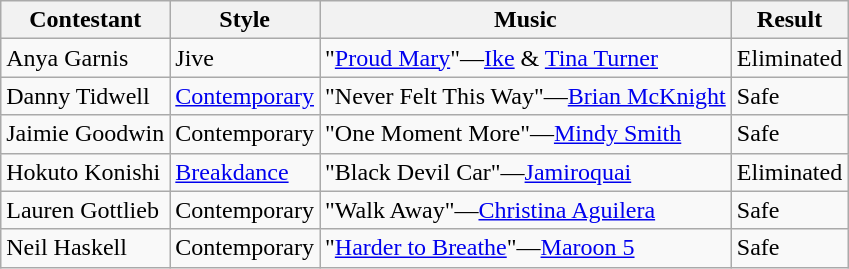<table class="wikitable">
<tr>
<th>Contestant</th>
<th>Style</th>
<th>Music</th>
<th>Result</th>
</tr>
<tr>
<td>Anya Garnis</td>
<td>Jive</td>
<td>"<a href='#'>Proud Mary</a>"—<a href='#'>Ike</a> & <a href='#'>Tina Turner</a></td>
<td>Eliminated</td>
</tr>
<tr>
<td>Danny Tidwell</td>
<td><a href='#'>Contemporary</a></td>
<td>"Never Felt This Way"—<a href='#'>Brian McKnight</a></td>
<td>Safe</td>
</tr>
<tr>
<td>Jaimie Goodwin</td>
<td>Contemporary</td>
<td>"One Moment More"—<a href='#'>Mindy Smith</a></td>
<td>Safe</td>
</tr>
<tr>
<td>Hokuto Konishi</td>
<td><a href='#'>Breakdance</a></td>
<td>"Black Devil Car"—<a href='#'>Jamiroquai</a></td>
<td>Eliminated</td>
</tr>
<tr>
<td>Lauren Gottlieb</td>
<td>Contemporary</td>
<td>"Walk Away"—<a href='#'>Christina Aguilera</a></td>
<td>Safe</td>
</tr>
<tr>
<td>Neil Haskell</td>
<td>Contemporary</td>
<td>"<a href='#'>Harder to Breathe</a>"—<a href='#'>Maroon 5</a></td>
<td>Safe</td>
</tr>
</table>
